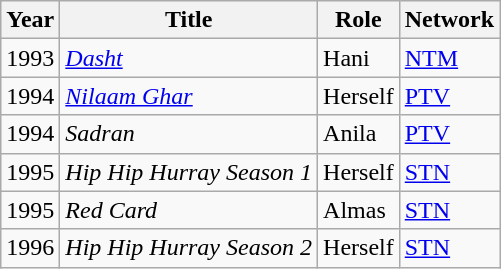<table class="wikitable sortable plainrowheaders">
<tr style="text-align:center;">
<th scope="col">Year</th>
<th scope="col">Title</th>
<th scope="col">Role</th>
<th scope="col">Network</th>
</tr>
<tr>
<td>1993</td>
<td><em><a href='#'>Dasht</a></em></td>
<td>Hani</td>
<td><a href='#'>NTM</a></td>
</tr>
<tr>
<td>1994</td>
<td><em><a href='#'>Nilaam Ghar</a></em></td>
<td>Herself</td>
<td><a href='#'>PTV</a></td>
</tr>
<tr>
<td>1994</td>
<td><em>Sadran</em></td>
<td>Anila</td>
<td><a href='#'>PTV</a></td>
</tr>
<tr>
<td>1995</td>
<td><em>Hip Hip Hurray Season 1</em></td>
<td>Herself</td>
<td><a href='#'>STN</a></td>
</tr>
<tr>
<td>1995</td>
<td><em>Red Card</em></td>
<td>Almas</td>
<td><a href='#'>STN</a></td>
</tr>
<tr>
<td>1996</td>
<td><em>Hip Hip Hurray Season 2</em></td>
<td>Herself</td>
<td><a href='#'>STN</a></td>
</tr>
</table>
